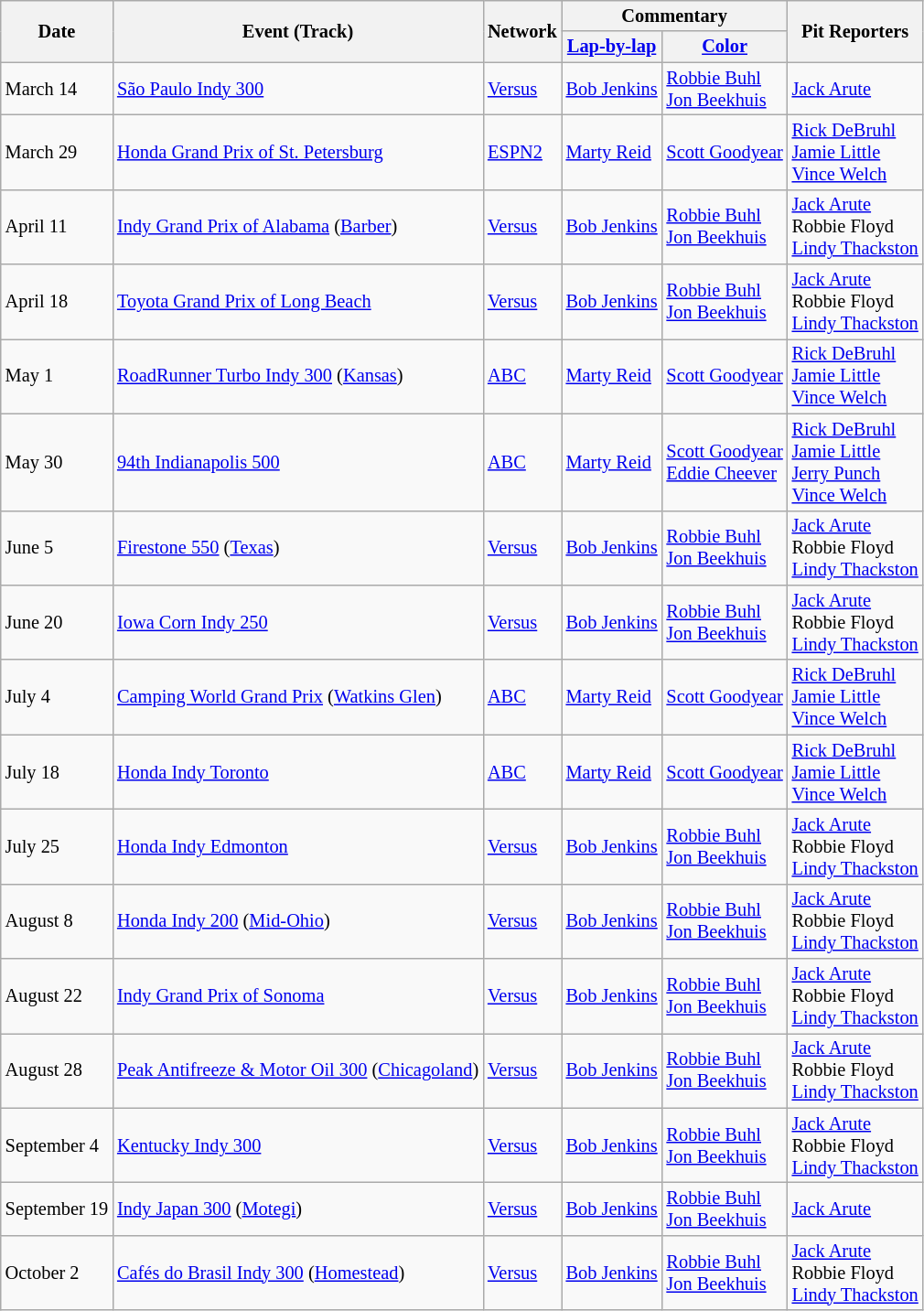<table class="wikitable" style="font-size: 85%;">
<tr>
<th rowspan=2>Date</th>
<th rowspan=2>Event (Track)</th>
<th rowspan=2>Network</th>
<th colspan=2>Commentary</th>
<th rowspan=2>Pit Reporters</th>
</tr>
<tr>
<th><a href='#'>Lap-by-lap</a></th>
<th><a href='#'>Color</a></th>
</tr>
<tr>
<td>March 14</td>
<td><a href='#'>São Paulo Indy 300</a></td>
<td><a href='#'>Versus</a></td>
<td><a href='#'>Bob Jenkins</a></td>
<td><a href='#'>Robbie Buhl</a><br><a href='#'>Jon Beekhuis</a></td>
<td><a href='#'>Jack Arute</a></td>
</tr>
<tr>
<td>March 29</td>
<td><a href='#'>Honda Grand Prix of St. Petersburg</a></td>
<td><a href='#'>ESPN2</a></td>
<td><a href='#'>Marty Reid</a></td>
<td><a href='#'>Scott Goodyear</a></td>
<td><a href='#'>Rick DeBruhl</a><br><a href='#'>Jamie Little</a><br><a href='#'>Vince Welch</a></td>
</tr>
<tr>
<td>April 11</td>
<td><a href='#'>Indy Grand Prix of Alabama</a> (<a href='#'>Barber</a>)</td>
<td><a href='#'>Versus</a></td>
<td><a href='#'>Bob Jenkins</a></td>
<td><a href='#'>Robbie Buhl</a><br><a href='#'>Jon Beekhuis</a></td>
<td><a href='#'>Jack Arute</a><br>Robbie Floyd<br><a href='#'>Lindy Thackston</a></td>
</tr>
<tr>
<td>April 18</td>
<td><a href='#'>Toyota Grand Prix of Long Beach</a></td>
<td><a href='#'>Versus</a></td>
<td><a href='#'>Bob Jenkins</a></td>
<td><a href='#'>Robbie Buhl</a><br><a href='#'>Jon Beekhuis</a></td>
<td><a href='#'>Jack Arute</a><br>Robbie Floyd<br><a href='#'>Lindy Thackston</a></td>
</tr>
<tr>
<td>May 1</td>
<td><a href='#'>RoadRunner Turbo Indy 300</a> (<a href='#'>Kansas</a>)</td>
<td><a href='#'>ABC</a></td>
<td><a href='#'>Marty Reid</a></td>
<td><a href='#'>Scott Goodyear</a></td>
<td><a href='#'>Rick DeBruhl</a><br><a href='#'>Jamie Little</a><br><a href='#'>Vince Welch</a></td>
</tr>
<tr>
<td>May 30</td>
<td><a href='#'>94th Indianapolis 500</a></td>
<td><a href='#'>ABC</a></td>
<td><a href='#'>Marty Reid</a></td>
<td><a href='#'>Scott Goodyear</a><br><a href='#'>Eddie Cheever</a></td>
<td><a href='#'>Rick DeBruhl</a><br><a href='#'>Jamie Little</a><br><a href='#'>Jerry Punch</a><br><a href='#'>Vince Welch</a></td>
</tr>
<tr>
<td>June 5</td>
<td><a href='#'>Firestone 550</a> (<a href='#'>Texas</a>)</td>
<td><a href='#'>Versus</a></td>
<td><a href='#'>Bob Jenkins</a></td>
<td><a href='#'>Robbie Buhl</a><br><a href='#'>Jon Beekhuis</a></td>
<td><a href='#'>Jack Arute</a><br>Robbie Floyd<br><a href='#'>Lindy Thackston</a></td>
</tr>
<tr>
<td>June 20</td>
<td><a href='#'>Iowa Corn Indy 250</a></td>
<td><a href='#'>Versus</a></td>
<td><a href='#'>Bob Jenkins</a></td>
<td><a href='#'>Robbie Buhl</a><br><a href='#'>Jon Beekhuis</a></td>
<td><a href='#'>Jack Arute</a><br>Robbie Floyd<br><a href='#'>Lindy Thackston</a></td>
</tr>
<tr>
<td>July 4</td>
<td><a href='#'>Camping World Grand Prix</a> (<a href='#'>Watkins Glen</a>)</td>
<td><a href='#'>ABC</a></td>
<td><a href='#'>Marty Reid</a></td>
<td><a href='#'>Scott Goodyear</a></td>
<td><a href='#'>Rick DeBruhl</a><br><a href='#'>Jamie Little</a><br><a href='#'>Vince Welch</a></td>
</tr>
<tr>
<td>July 18</td>
<td><a href='#'>Honda Indy Toronto</a></td>
<td><a href='#'>ABC</a></td>
<td><a href='#'>Marty Reid</a></td>
<td><a href='#'>Scott Goodyear</a></td>
<td><a href='#'>Rick DeBruhl</a><br><a href='#'>Jamie Little</a><br><a href='#'>Vince Welch</a></td>
</tr>
<tr>
<td>July 25</td>
<td><a href='#'>Honda Indy Edmonton</a></td>
<td><a href='#'>Versus</a></td>
<td><a href='#'>Bob Jenkins</a></td>
<td><a href='#'>Robbie Buhl</a><br><a href='#'>Jon Beekhuis</a></td>
<td><a href='#'>Jack Arute</a><br>Robbie Floyd<br><a href='#'>Lindy Thackston</a></td>
</tr>
<tr>
<td>August 8</td>
<td><a href='#'>Honda Indy 200</a> (<a href='#'>Mid-Ohio</a>)</td>
<td><a href='#'>Versus</a></td>
<td><a href='#'>Bob Jenkins</a></td>
<td><a href='#'>Robbie Buhl</a><br><a href='#'>Jon Beekhuis</a></td>
<td><a href='#'>Jack Arute</a><br>Robbie Floyd<br><a href='#'>Lindy Thackston</a></td>
</tr>
<tr>
<td>August 22</td>
<td><a href='#'>Indy Grand Prix of Sonoma</a></td>
<td><a href='#'>Versus</a></td>
<td><a href='#'>Bob Jenkins</a></td>
<td><a href='#'>Robbie Buhl</a><br><a href='#'>Jon Beekhuis</a></td>
<td><a href='#'>Jack Arute</a><br>Robbie Floyd<br><a href='#'>Lindy Thackston</a></td>
</tr>
<tr>
<td>August 28</td>
<td><a href='#'>Peak Antifreeze & Motor Oil 300</a> (<a href='#'>Chicagoland</a>)</td>
<td><a href='#'>Versus</a></td>
<td><a href='#'>Bob Jenkins</a></td>
<td><a href='#'>Robbie Buhl</a><br><a href='#'>Jon Beekhuis</a></td>
<td><a href='#'>Jack Arute</a><br>Robbie Floyd<br><a href='#'>Lindy Thackston</a></td>
</tr>
<tr>
<td>September 4</td>
<td><a href='#'>Kentucky Indy 300</a></td>
<td><a href='#'>Versus</a></td>
<td><a href='#'>Bob Jenkins</a></td>
<td><a href='#'>Robbie Buhl</a><br><a href='#'>Jon Beekhuis</a></td>
<td><a href='#'>Jack Arute</a><br>Robbie Floyd<br><a href='#'>Lindy Thackston</a></td>
</tr>
<tr>
<td>September 19</td>
<td><a href='#'>Indy Japan 300</a> (<a href='#'>Motegi</a>)</td>
<td><a href='#'>Versus</a></td>
<td><a href='#'>Bob Jenkins</a></td>
<td><a href='#'>Robbie Buhl</a><br><a href='#'>Jon Beekhuis</a></td>
<td><a href='#'>Jack Arute</a></td>
</tr>
<tr>
<td>October 2</td>
<td><a href='#'>Cafés do Brasil Indy 300</a> (<a href='#'>Homestead</a>)</td>
<td><a href='#'>Versus</a></td>
<td><a href='#'>Bob Jenkins</a></td>
<td><a href='#'>Robbie Buhl</a><br><a href='#'>Jon Beekhuis</a></td>
<td><a href='#'>Jack Arute</a><br>Robbie Floyd<br><a href='#'>Lindy Thackston</a></td>
</tr>
</table>
